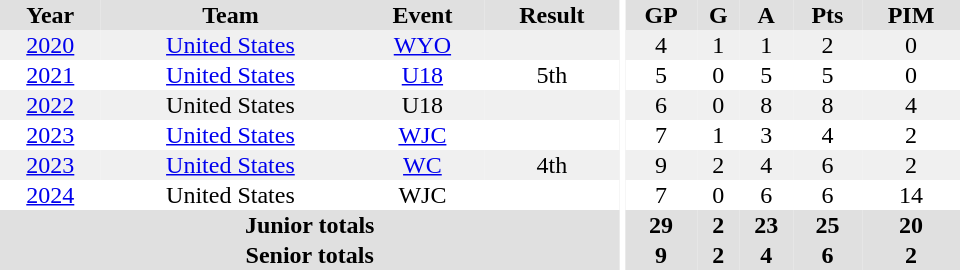<table border="0" cellpadding="1" cellspacing="0" ID="Table3" style="text-align:center; width:40em;">
<tr bgcolor="#e0e0e0">
<th>Year</th>
<th>Team</th>
<th>Event</th>
<th>Result</th>
<th rowspan="99" bgcolor="#ffffff"></th>
<th>GP</th>
<th>G</th>
<th>A</th>
<th>Pts</th>
<th>PIM</th>
</tr>
<tr bgcolor="#f0f0f0">
<td><a href='#'>2020</a></td>
<td><a href='#'>United States</a></td>
<td><a href='#'>WYO</a></td>
<td></td>
<td>4</td>
<td>1</td>
<td>1</td>
<td>2</td>
<td>0</td>
</tr>
<tr>
<td><a href='#'>2021</a></td>
<td><a href='#'>United States</a></td>
<td><a href='#'>U18</a></td>
<td>5th</td>
<td>5</td>
<td>0</td>
<td>5</td>
<td>5</td>
<td>0</td>
</tr>
<tr bgcolor="#f0f0f0">
<td><a href='#'>2022</a></td>
<td>United States</td>
<td>U18</td>
<td></td>
<td>6</td>
<td>0</td>
<td>8</td>
<td>8</td>
<td>4</td>
</tr>
<tr>
<td><a href='#'>2023</a></td>
<td><a href='#'>United States</a></td>
<td><a href='#'>WJC</a></td>
<td></td>
<td>7</td>
<td>1</td>
<td>3</td>
<td>4</td>
<td>2</td>
</tr>
<tr bgcolor="#f0f0f0">
<td><a href='#'>2023</a></td>
<td><a href='#'>United States</a></td>
<td><a href='#'>WC</a></td>
<td>4th</td>
<td>9</td>
<td>2</td>
<td>4</td>
<td>6</td>
<td>2</td>
</tr>
<tr>
<td><a href='#'>2024</a></td>
<td>United States</td>
<td>WJC</td>
<td></td>
<td>7</td>
<td>0</td>
<td>6</td>
<td>6</td>
<td>14</td>
</tr>
<tr bgcolor="#e0e0e0">
<th colspan="4">Junior totals</th>
<th>29</th>
<th>2</th>
<th>23</th>
<th>25</th>
<th>20</th>
</tr>
<tr bgcolor="#e0e0e0">
<th colspan="4">Senior totals</th>
<th>9</th>
<th>2</th>
<th>4</th>
<th>6</th>
<th>2</th>
</tr>
</table>
